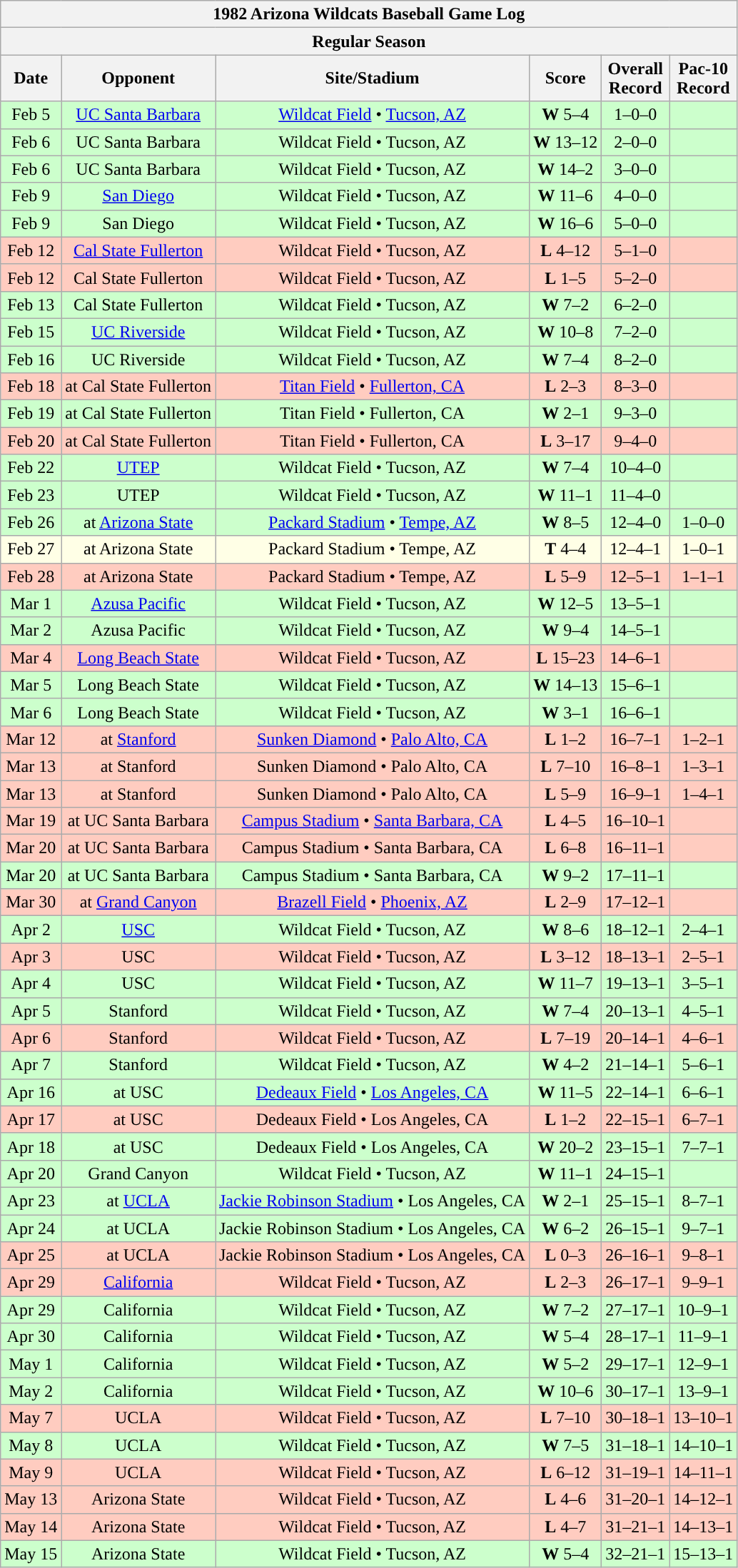<table class="wikitable">
<tr>
<th colspan="6">1982 Arizona Wildcats Baseball Game Log</th>
</tr>
<tr>
<th colspan="6">Regular Season</th>
</tr>
<tr>
<th>Date</th>
<th>Opponent</th>
<th>Site/Stadium</th>
<th>Score</th>
<th>Overall<br>Record</th>
<th>Pac-10<br>Record</th>
</tr>
<tr bgcolor="ccffcc" align="center">
<td>Feb 5</td>
<td><a href='#'>UC Santa Barbara</a></td>
<td><a href='#'>Wildcat Field</a> • <a href='#'>Tucson, AZ</a></td>
<td><strong>W</strong> 5–4</td>
<td>1–0–0</td>
<td></td>
</tr>
<tr bgcolor="ccffcc" align="center">
<td>Feb 6</td>
<td>UC Santa Barbara</td>
<td>Wildcat Field • Tucson, AZ</td>
<td><strong>W</strong> 13–12</td>
<td>2–0–0</td>
<td></td>
</tr>
<tr bgcolor="ccffcc" align="center">
<td>Feb 6</td>
<td>UC Santa Barbara</td>
<td>Wildcat Field • Tucson, AZ</td>
<td><strong>W</strong> 14–2</td>
<td>3–0–0</td>
<td></td>
</tr>
<tr bgcolor="ccffcc" align="center">
<td>Feb 9</td>
<td><a href='#'>San Diego</a></td>
<td>Wildcat Field • Tucson, AZ</td>
<td><strong>W</strong> 11–6</td>
<td>4–0–0</td>
<td></td>
</tr>
<tr bgcolor="ccffcc" align="center">
<td>Feb 9</td>
<td>San Diego</td>
<td>Wildcat Field • Tucson, AZ</td>
<td><strong>W</strong> 16–6</td>
<td>5–0–0</td>
<td></td>
</tr>
<tr bgcolor="ffccc" align="center">
<td>Feb 12</td>
<td><a href='#'>Cal State Fullerton</a></td>
<td>Wildcat Field • Tucson, AZ</td>
<td><strong>L</strong> 4–12</td>
<td>5–1–0</td>
<td></td>
</tr>
<tr bgcolor="ffccc" align="center">
<td>Feb 12</td>
<td>Cal State Fullerton</td>
<td>Wildcat Field • Tucson, AZ</td>
<td><strong>L</strong> 1–5</td>
<td>5–2–0</td>
<td></td>
</tr>
<tr bgcolor="ccffcc" align="center">
<td>Feb 13</td>
<td>Cal State Fullerton</td>
<td>Wildcat Field • Tucson, AZ</td>
<td><strong>W</strong> 7–2</td>
<td>6–2–0</td>
<td></td>
</tr>
<tr bgcolor="ccffcc" align="center">
<td>Feb 15</td>
<td><a href='#'>UC Riverside</a></td>
<td>Wildcat Field • Tucson, AZ</td>
<td><strong>W</strong> 10–8</td>
<td>7–2–0</td>
<td></td>
</tr>
<tr bgcolor="ccffcc" align="center">
<td>Feb 16</td>
<td>UC Riverside</td>
<td>Wildcat Field • Tucson, AZ</td>
<td><strong>W</strong> 7–4</td>
<td>8–2–0</td>
<td></td>
</tr>
<tr bgcolor="ffccc" align="center">
<td>Feb 18</td>
<td>at Cal State Fullerton</td>
<td><a href='#'>Titan Field</a> • <a href='#'>Fullerton, CA</a></td>
<td><strong>L</strong> 2–3</td>
<td>8–3–0</td>
<td></td>
</tr>
<tr bgcolor="ccffcc" align="center">
<td>Feb 19</td>
<td>at Cal State Fullerton</td>
<td>Titan Field • Fullerton, CA</td>
<td><strong>W</strong> 2–1</td>
<td>9–3–0</td>
<td></td>
</tr>
<tr bgcolor="ffccc" align="center">
<td>Feb 20</td>
<td>at Cal State Fullerton</td>
<td>Titan Field • Fullerton, CA</td>
<td><strong>L</strong> 3–17</td>
<td>9–4–0</td>
<td></td>
</tr>
<tr bgcolor="ccffcc" align="center">
<td>Feb 22</td>
<td><a href='#'>UTEP</a></td>
<td>Wildcat Field • Tucson, AZ</td>
<td><strong>W</strong> 7–4</td>
<td>10–4–0</td>
<td></td>
</tr>
<tr bgcolor="ccffcc" align="center">
<td>Feb 23</td>
<td>UTEP</td>
<td>Wildcat Field • Tucson, AZ</td>
<td><strong>W</strong> 11–1</td>
<td>11–4–0</td>
<td></td>
</tr>
<tr bgcolor="ccffcc" align="center">
<td>Feb 26</td>
<td>at <a href='#'>Arizona State</a></td>
<td><a href='#'>Packard Stadium</a> • <a href='#'>Tempe, AZ</a></td>
<td><strong>W</strong> 8–5</td>
<td>12–4–0</td>
<td>1–0–0</td>
</tr>
<tr bgcolor="ffffe6" align="center">
<td>Feb 27</td>
<td>at Arizona State</td>
<td>Packard Stadium • Tempe, AZ</td>
<td><strong>T</strong> 4–4</td>
<td>12–4–1</td>
<td>1–0–1</td>
</tr>
<tr bgcolor="ffccc" align="center">
<td>Feb 28</td>
<td>at Arizona State</td>
<td>Packard Stadium • Tempe, AZ</td>
<td><strong>L</strong> 5–9</td>
<td>12–5–1</td>
<td>1–1–1</td>
</tr>
<tr bgcolor="ccffcc" align="center">
<td>Mar 1</td>
<td><a href='#'>Azusa Pacific</a></td>
<td>Wildcat Field • Tucson, AZ</td>
<td><strong>W</strong> 12–5</td>
<td>13–5–1</td>
<td></td>
</tr>
<tr bgcolor="ccffcc" align="center">
<td>Mar 2</td>
<td>Azusa Pacific</td>
<td>Wildcat Field • Tucson, AZ</td>
<td><strong>W</strong> 9–4</td>
<td>14–5–1</td>
<td></td>
</tr>
<tr bgcolor="ffccc" align="center">
<td>Mar 4</td>
<td><a href='#'>Long Beach State</a></td>
<td>Wildcat Field • Tucson, AZ</td>
<td><strong>L</strong> 15–23</td>
<td>14–6–1</td>
<td></td>
</tr>
<tr bgcolor="ccffcc" align="center">
<td>Mar 5</td>
<td>Long Beach State</td>
<td>Wildcat Field • Tucson, AZ</td>
<td><strong>W</strong> 14–13</td>
<td>15–6–1</td>
<td></td>
</tr>
<tr bgcolor="ccffcc" align="center">
<td>Mar 6</td>
<td>Long Beach State</td>
<td>Wildcat Field • Tucson, AZ</td>
<td><strong>W</strong> 3–1</td>
<td>16–6–1</td>
<td></td>
</tr>
<tr bgcolor="ffccc" align="center">
<td>Mar 12</td>
<td>at <a href='#'>Stanford</a></td>
<td><a href='#'>Sunken Diamond</a> • <a href='#'>Palo Alto, CA</a></td>
<td><strong>L</strong> 1–2</td>
<td>16–7–1</td>
<td>1–2–1</td>
</tr>
<tr bgcolor="ffccc" align="center">
<td>Mar 13</td>
<td>at Stanford</td>
<td>Sunken Diamond • Palo Alto, CA</td>
<td><strong>L</strong> 7–10</td>
<td>16–8–1</td>
<td>1–3–1</td>
</tr>
<tr bgcolor="ffccc" align="center">
<td>Mar 13</td>
<td>at Stanford</td>
<td>Sunken Diamond • Palo Alto, CA</td>
<td><strong>L</strong> 5–9</td>
<td>16–9–1</td>
<td>1–4–1</td>
</tr>
<tr bgcolor="ffccc" align="center">
<td>Mar 19</td>
<td>at UC Santa Barbara</td>
<td><a href='#'>Campus Stadium</a> • <a href='#'>Santa Barbara, CA</a></td>
<td><strong>L</strong> 4–5</td>
<td>16–10–1</td>
<td></td>
</tr>
<tr bgcolor="ffccc" align="center">
<td>Mar 20</td>
<td>at UC Santa Barbara</td>
<td>Campus Stadium • Santa Barbara, CA</td>
<td><strong>L</strong> 6–8</td>
<td>16–11–1</td>
<td></td>
</tr>
<tr bgcolor="ccffcc" align="center">
<td>Mar 20</td>
<td>at UC Santa Barbara</td>
<td>Campus Stadium • Santa Barbara, CA</td>
<td><strong>W</strong> 9–2</td>
<td>17–11–1</td>
<td></td>
</tr>
<tr bgcolor="ffccc" align="center">
<td>Mar 30</td>
<td>at <a href='#'>Grand Canyon</a></td>
<td><a href='#'>Brazell Field</a> • <a href='#'>Phoenix, AZ</a></td>
<td><strong>L</strong> 2–9</td>
<td>17–12–1</td>
<td></td>
</tr>
<tr bgcolor="ccffcc" align="center">
<td>Apr 2</td>
<td><a href='#'>USC</a></td>
<td>Wildcat Field • Tucson, AZ</td>
<td><strong>W</strong> 8–6</td>
<td>18–12–1</td>
<td>2–4–1</td>
</tr>
<tr bgcolor="ffccc" align="center">
<td>Apr 3</td>
<td>USC</td>
<td>Wildcat Field • Tucson, AZ</td>
<td><strong>L</strong> 3–12</td>
<td>18–13–1</td>
<td>2–5–1</td>
</tr>
<tr bgcolor="ccffcc" align="center">
<td>Apr 4</td>
<td>USC</td>
<td>Wildcat Field • Tucson, AZ</td>
<td><strong>W</strong> 11–7</td>
<td>19–13–1</td>
<td>3–5–1</td>
</tr>
<tr bgcolor="ccffcc" align="center">
<td>Apr 5</td>
<td>Stanford</td>
<td>Wildcat Field • Tucson, AZ</td>
<td><strong>W</strong> 7–4</td>
<td>20–13–1</td>
<td>4–5–1</td>
</tr>
<tr bgcolor="ffccc" align="center">
<td>Apr 6</td>
<td>Stanford</td>
<td>Wildcat Field • Tucson, AZ</td>
<td><strong>L</strong> 7–19</td>
<td>20–14–1</td>
<td>4–6–1</td>
</tr>
<tr bgcolor="ccffcc" align="center">
<td>Apr 7</td>
<td>Stanford</td>
<td>Wildcat Field • Tucson, AZ</td>
<td><strong>W</strong> 4–2</td>
<td>21–14–1</td>
<td>5–6–1</td>
</tr>
<tr bgcolor="ccffcc" align="center">
<td>Apr 16</td>
<td>at USC</td>
<td><a href='#'>Dedeaux Field</a> • <a href='#'>Los Angeles, CA</a></td>
<td><strong>W</strong> 11–5</td>
<td>22–14–1</td>
<td>6–6–1</td>
</tr>
<tr bgcolor="ffccc" align="center">
<td>Apr 17</td>
<td>at USC</td>
<td>Dedeaux Field • Los Angeles, CA</td>
<td><strong>L</strong> 1–2</td>
<td>22–15–1</td>
<td>6–7–1</td>
</tr>
<tr bgcolor="ccffcc" align="center">
<td>Apr 18</td>
<td>at USC</td>
<td>Dedeaux Field • Los Angeles, CA</td>
<td><strong>W</strong> 20–2</td>
<td>23–15–1</td>
<td>7–7–1</td>
</tr>
<tr bgcolor="ccffcc" align="center">
<td>Apr 20</td>
<td>Grand Canyon</td>
<td>Wildcat Field • Tucson, AZ</td>
<td><strong>W</strong> 11–1</td>
<td>24–15–1</td>
<td></td>
</tr>
<tr bgcolor="ccffcc" align="center">
<td>Apr 23</td>
<td>at <a href='#'>UCLA</a></td>
<td><a href='#'>Jackie Robinson Stadium</a> • Los Angeles, CA</td>
<td><strong>W</strong> 2–1</td>
<td>25–15–1</td>
<td>8–7–1</td>
</tr>
<tr bgcolor="ccffcc" align="center">
<td>Apr 24</td>
<td>at UCLA</td>
<td>Jackie Robinson Stadium • Los Angeles, CA</td>
<td><strong>W</strong> 6–2</td>
<td>26–15–1</td>
<td>9–7–1</td>
</tr>
<tr bgcolor="ffccc" align="center">
<td>Apr 25</td>
<td>at UCLA</td>
<td>Jackie Robinson Stadium • Los Angeles, CA</td>
<td><strong>L</strong> 0–3</td>
<td>26–16–1</td>
<td>9–8–1</td>
</tr>
<tr bgcolor="ffccc" align="center">
<td>Apr 29</td>
<td><a href='#'>California</a></td>
<td>Wildcat Field • Tucson, AZ</td>
<td><strong>L</strong> 2–3</td>
<td>26–17–1</td>
<td>9–9–1</td>
</tr>
<tr bgcolor="ccffcc" align="center">
<td>Apr 29</td>
<td>California</td>
<td>Wildcat Field • Tucson, AZ</td>
<td><strong>W</strong> 7–2</td>
<td>27–17–1</td>
<td>10–9–1</td>
</tr>
<tr bgcolor="ccffcc" align="center">
<td>Apr 30</td>
<td>California</td>
<td>Wildcat Field • Tucson, AZ</td>
<td><strong>W</strong> 5–4</td>
<td>28–17–1</td>
<td>11–9–1</td>
</tr>
<tr bgcolor="ccffcc" align="center">
<td>May 1</td>
<td>California</td>
<td>Wildcat Field • Tucson, AZ</td>
<td><strong>W</strong> 5–2</td>
<td>29–17–1</td>
<td>12–9–1</td>
</tr>
<tr bgcolor="ccffcc" align="center">
<td>May 2</td>
<td>California</td>
<td>Wildcat Field • Tucson, AZ</td>
<td><strong>W</strong> 10–6</td>
<td>30–17–1</td>
<td>13–9–1</td>
</tr>
<tr bgcolor="ffccc" align="center">
<td>May 7</td>
<td>UCLA</td>
<td>Wildcat Field • Tucson, AZ</td>
<td><strong>L</strong> 7–10</td>
<td>30–18–1</td>
<td>13–10–1</td>
</tr>
<tr bgcolor="ccffcc" align="center">
<td>May 8</td>
<td>UCLA</td>
<td>Wildcat Field • Tucson, AZ</td>
<td><strong>W</strong> 7–5</td>
<td>31–18–1</td>
<td>14–10–1</td>
</tr>
<tr bgcolor="ffccc" align="center">
<td>May 9</td>
<td>UCLA</td>
<td>Wildcat Field • Tucson, AZ</td>
<td><strong>L</strong> 6–12</td>
<td>31–19–1</td>
<td>14–11–1</td>
</tr>
<tr bgcolor="ffccc" align="center">
<td>May 13</td>
<td>Arizona State</td>
<td>Wildcat Field • Tucson, AZ</td>
<td><strong>L</strong> 4–6</td>
<td>31–20–1</td>
<td>14–12–1</td>
</tr>
<tr bgcolor="ffccc" align="center">
<td>May 14</td>
<td>Arizona State</td>
<td>Wildcat Field • Tucson, AZ</td>
<td><strong>L</strong> 4–7</td>
<td>31–21–1</td>
<td>14–13–1</td>
</tr>
<tr bgcolor="ccffcc" align="center">
<td>May 15</td>
<td>Arizona State</td>
<td>Wildcat Field • Tucson, AZ</td>
<td><strong>W</strong> 5–4</td>
<td>32–21–1</td>
<td>15–13–1</td>
</tr>
</table>
